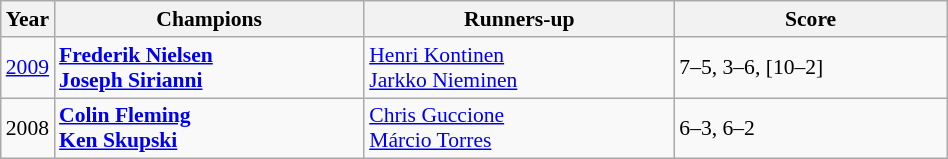<table class="wikitable" style="font-size:90%">
<tr>
<th>Year</th>
<th width="200">Champions</th>
<th width="200">Runners-up</th>
<th width="175">Score</th>
</tr>
<tr>
<td><a href='#'>2009</a></td>
<td> <strong><a href='#'>Frederik Nielsen</a></strong><br> <strong><a href='#'>Joseph Sirianni</a></strong></td>
<td> <a href='#'>Henri Kontinen</a><br> <a href='#'>Jarkko Nieminen</a></td>
<td>7–5, 3–6, [10–2]</td>
</tr>
<tr>
<td>2008</td>
<td> <strong><a href='#'>Colin Fleming</a></strong><br> <strong><a href='#'>Ken Skupski</a></strong></td>
<td> <a href='#'>Chris Guccione</a><br> <a href='#'>Márcio Torres</a></td>
<td>6–3, 6–2</td>
</tr>
</table>
